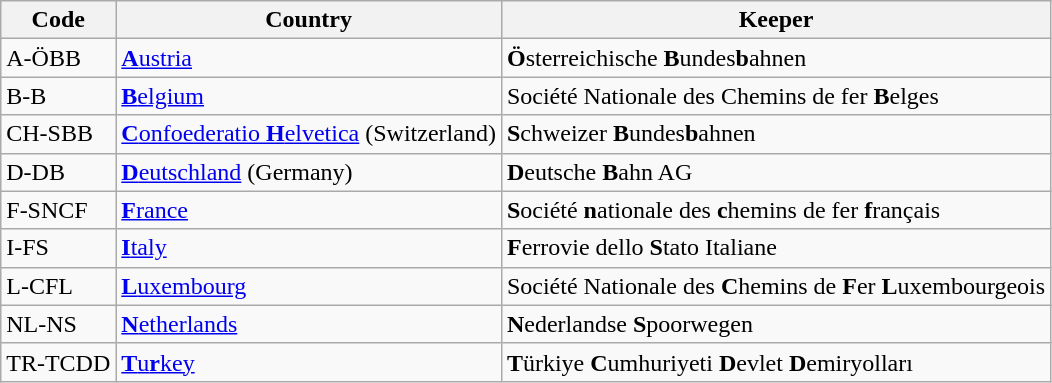<table class="wikitable">
<tr>
<th>Code</th>
<th>Country</th>
<th>Keeper</th>
</tr>
<tr>
<td>A-ÖBB</td>
<td><a href='#'><strong>A</strong>ustria</a></td>
<td><strong>Ö</strong>sterreichische <strong>B</strong>undes<strong>b</strong>ahnen</td>
</tr>
<tr>
<td>B-B</td>
<td><a href='#'><strong>B</strong>elgium</a></td>
<td>Société Nationale des Chemins de fer <strong>B</strong>elges</td>
</tr>
<tr>
<td>CH-SBB</td>
<td><a href='#'><strong>C</strong>onfoederatio <strong>H</strong>elvetica</a> (Switzerland)</td>
<td><strong>S</strong>chweizer <strong>B</strong>undes<strong>b</strong>ahnen</td>
</tr>
<tr>
<td>D-DB</td>
<td><a href='#'><strong>D</strong>eutschland</a> (Germany)</td>
<td><strong>D</strong>eutsche <strong>B</strong>ahn AG</td>
</tr>
<tr>
<td>F-SNCF</td>
<td><a href='#'><strong>F</strong>rance</a></td>
<td><strong>S</strong>ociété <strong>n</strong>ationale des <strong>c</strong>hemins de fer <strong>f</strong>rançais</td>
</tr>
<tr>
<td>I-FS</td>
<td><a href='#'><strong>I</strong>taly</a></td>
<td><strong>F</strong>errovie dello <strong>S</strong>tato Italiane</td>
</tr>
<tr>
<td>L-CFL</td>
<td><a href='#'><strong>L</strong>uxembourg</a></td>
<td>Société Nationale des <strong>C</strong>hemins de <strong>F</strong>er <strong>L</strong>uxembourgeois</td>
</tr>
<tr>
<td>NL-NS</td>
<td><a href='#'><strong>N</strong>etherlands</a></td>
<td><strong>N</strong>ederlandse <strong>S</strong>poorwegen</td>
</tr>
<tr>
<td>TR-TCDD</td>
<td><a href='#'><strong>T</strong>u<strong>r</strong>key</a></td>
<td><strong>T</strong>ürkiye <strong>C</strong>umhuriyeti <strong>D</strong>evlet <strong>D</strong>emiryolları</td>
</tr>
</table>
